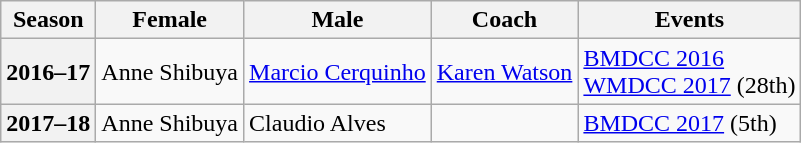<table class="wikitable">
<tr>
<th scope="col">Season</th>
<th scope="col">Female</th>
<th scope="col">Male</th>
<th scope="col">Coach</th>
<th scope="col">Events</th>
</tr>
<tr>
<th scope="row">2016–17</th>
<td>Anne Shibuya</td>
<td><a href='#'>Marcio Cerquinho</a></td>
<td><a href='#'>Karen Watson</a></td>
<td><a href='#'>BMDCC 2016</a> <br><a href='#'>WMDCC 2017</a> (28th)</td>
</tr>
<tr>
<th scope="row">2017–18</th>
<td>Anne Shibuya</td>
<td>Claudio Alves</td>
<td></td>
<td><a href='#'>BMDCC 2017</a> (5th)</td>
</tr>
</table>
